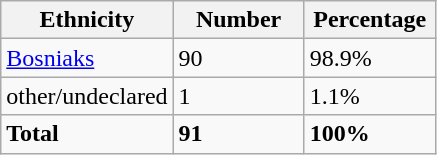<table class="wikitable">
<tr>
<th width="100px">Ethnicity</th>
<th width="80px">Number</th>
<th width="80px">Percentage</th>
</tr>
<tr>
<td><a href='#'>Bosniaks</a></td>
<td>90</td>
<td>98.9%</td>
</tr>
<tr>
<td>other/undeclared</td>
<td>1</td>
<td>1.1%</td>
</tr>
<tr>
<td><strong>Total</strong></td>
<td><strong>91</strong></td>
<td><strong>100%</strong></td>
</tr>
</table>
